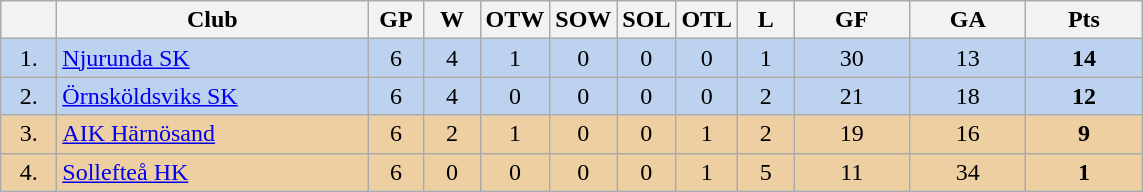<table class="wikitable">
<tr>
<th width="30"></th>
<th width="200">Club</th>
<th width="30">GP</th>
<th width="30">W</th>
<th width="30">OTW</th>
<th width="30">SOW</th>
<th width="30">SOL</th>
<th width="30">OTL</th>
<th width="30">L</th>
<th width="70">GF</th>
<th width="70">GA</th>
<th width="70">Pts</th>
</tr>
<tr bgcolor="#BCD2EE" align="center">
<td>1.</td>
<td align="left"><a href='#'>Njurunda SK</a></td>
<td>6</td>
<td>4</td>
<td>1</td>
<td>0</td>
<td>0</td>
<td>0</td>
<td>1</td>
<td>30</td>
<td>13</td>
<td><strong>14</strong></td>
</tr>
<tr bgcolor="#BCD2EE" align="center">
<td>2.</td>
<td align="left"><a href='#'>Örnsköldsviks SK</a></td>
<td>6</td>
<td>4</td>
<td>0</td>
<td>0</td>
<td>0</td>
<td>0</td>
<td>2</td>
<td>21</td>
<td>18</td>
<td><strong>12</strong></td>
</tr>
<tr bgcolor="#EECFA1" align="center">
<td>3.</td>
<td align="left"><a href='#'>AIK Härnösand</a></td>
<td>6</td>
<td>2</td>
<td>1</td>
<td>0</td>
<td>0</td>
<td>1</td>
<td>2</td>
<td>19</td>
<td>16</td>
<td><strong>9</strong></td>
</tr>
<tr bgcolor="#EECFA1" align="center">
<td>4.</td>
<td align="left"><a href='#'>Sollefteå HK</a></td>
<td>6</td>
<td>0</td>
<td>0</td>
<td>0</td>
<td>0</td>
<td>1</td>
<td>5</td>
<td>11</td>
<td>34</td>
<td><strong>1</strong></td>
</tr>
</table>
